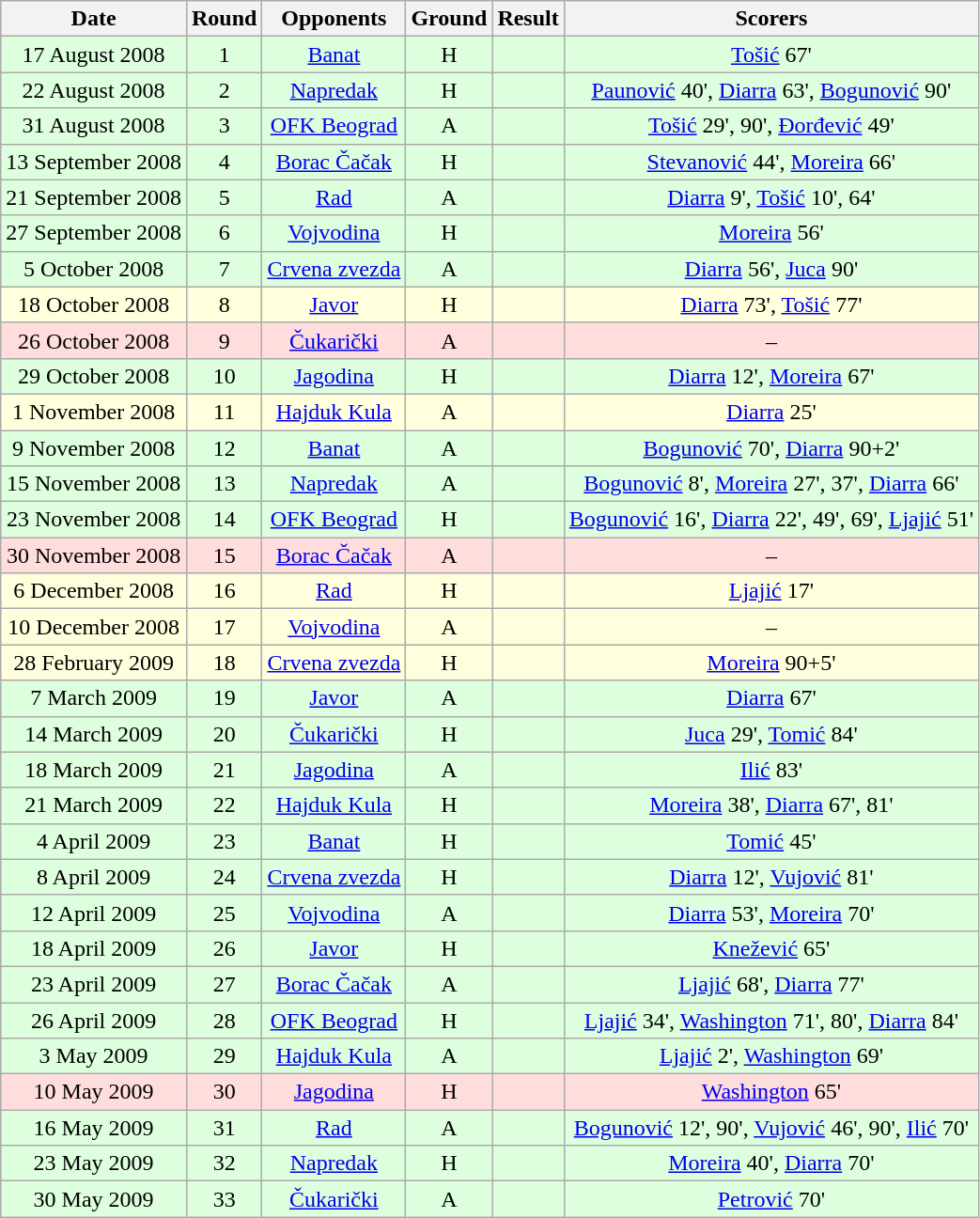<table class="wikitable" style="text-align:center">
<tr>
<th>Date</th>
<th>Round</th>
<th>Opponents</th>
<th>Ground</th>
<th>Result</th>
<th>Scorers</th>
</tr>
<tr bgcolor="#ddffdd">
<td>17 August 2008</td>
<td>1</td>
<td><a href='#'>Banat</a></td>
<td>H</td>
<td></td>
<td><a href='#'>Tošić</a> 67'</td>
</tr>
<tr bgcolor="#ddffdd">
<td>22 August 2008</td>
<td>2</td>
<td><a href='#'>Napredak</a></td>
<td>H</td>
<td></td>
<td><a href='#'>Paunović</a> 40', <a href='#'>Diarra</a> 63', <a href='#'>Bogunović</a> 90'</td>
</tr>
<tr bgcolor="#ddffdd">
<td>31 August 2008</td>
<td>3</td>
<td><a href='#'>OFK Beograd</a></td>
<td>A</td>
<td></td>
<td><a href='#'>Tošić</a> 29', 90', <a href='#'>Đorđević</a> 49'</td>
</tr>
<tr bgcolor="#ddffdd">
<td>13 September 2008</td>
<td>4</td>
<td><a href='#'>Borac Čačak</a></td>
<td>H</td>
<td></td>
<td><a href='#'>Stevanović</a> 44', <a href='#'>Moreira</a> 66'</td>
</tr>
<tr bgcolor="#ddffdd">
<td>21 September 2008</td>
<td>5</td>
<td><a href='#'>Rad</a></td>
<td>A</td>
<td></td>
<td><a href='#'>Diarra</a> 9', <a href='#'>Tošić</a> 10', 64'</td>
</tr>
<tr bgcolor="#ddffdd">
<td>27 September 2008</td>
<td>6</td>
<td><a href='#'>Vojvodina</a></td>
<td>H</td>
<td></td>
<td><a href='#'>Moreira</a> 56'</td>
</tr>
<tr bgcolor="#ddffdd">
<td>5 October 2008</td>
<td>7</td>
<td><a href='#'>Crvena zvezda</a></td>
<td>A</td>
<td></td>
<td><a href='#'>Diarra</a> 56', <a href='#'>Juca</a> 90'</td>
</tr>
<tr bgcolor="#ffffdd">
<td>18 October 2008</td>
<td>8</td>
<td><a href='#'>Javor</a></td>
<td>H</td>
<td></td>
<td><a href='#'>Diarra</a> 73', <a href='#'>Tošić</a> 77'</td>
</tr>
<tr bgcolor="#ffdddd">
<td>26 October 2008</td>
<td>9</td>
<td><a href='#'>Čukarički</a></td>
<td>A</td>
<td></td>
<td>–</td>
</tr>
<tr bgcolor="#ddffdd">
<td>29 October 2008</td>
<td>10</td>
<td><a href='#'>Jagodina</a></td>
<td>H</td>
<td></td>
<td><a href='#'>Diarra</a> 12', <a href='#'>Moreira</a> 67'</td>
</tr>
<tr bgcolor="#ffffdd">
<td>1 November 2008</td>
<td>11</td>
<td><a href='#'>Hajduk Kula</a></td>
<td>A</td>
<td></td>
<td><a href='#'>Diarra</a> 25'</td>
</tr>
<tr bgcolor="#ddffdd">
<td>9 November 2008</td>
<td>12</td>
<td><a href='#'>Banat</a></td>
<td>A</td>
<td></td>
<td><a href='#'>Bogunović</a> 70', <a href='#'>Diarra</a> 90+2'</td>
</tr>
<tr bgcolor="#ddffdd">
<td>15 November 2008</td>
<td>13</td>
<td><a href='#'>Napredak</a></td>
<td>A</td>
<td></td>
<td><a href='#'>Bogunović</a> 8', <a href='#'>Moreira</a> 27', 37', <a href='#'>Diarra</a> 66'</td>
</tr>
<tr bgcolor="#ddffdd">
<td>23 November 2008</td>
<td>14</td>
<td><a href='#'>OFK Beograd</a></td>
<td>H</td>
<td></td>
<td><a href='#'>Bogunović</a> 16', <a href='#'>Diarra</a> 22', 49', 69', <a href='#'>Ljajić</a> 51'</td>
</tr>
<tr bgcolor="#ffdddd">
<td>30 November 2008</td>
<td>15</td>
<td><a href='#'>Borac Čačak</a></td>
<td>A</td>
<td></td>
<td>–</td>
</tr>
<tr bgcolor="#ffffdd">
<td>6 December 2008</td>
<td>16</td>
<td><a href='#'>Rad</a></td>
<td>H</td>
<td></td>
<td><a href='#'>Ljajić</a> 17'</td>
</tr>
<tr bgcolor="#ffffdd">
<td>10 December 2008</td>
<td>17</td>
<td><a href='#'>Vojvodina</a></td>
<td>A</td>
<td></td>
<td>–</td>
</tr>
<tr bgcolor="#ffffdd">
<td>28 February 2009</td>
<td>18</td>
<td><a href='#'>Crvena zvezda</a></td>
<td>H</td>
<td></td>
<td><a href='#'>Moreira</a> 90+5'</td>
</tr>
<tr bgcolor="#ddffdd">
<td>7 March 2009</td>
<td>19</td>
<td><a href='#'>Javor</a></td>
<td>A</td>
<td></td>
<td><a href='#'>Diarra</a> 67'</td>
</tr>
<tr bgcolor="#ddffdd">
<td>14 March 2009</td>
<td>20</td>
<td><a href='#'>Čukarički</a></td>
<td>H</td>
<td></td>
<td><a href='#'>Juca</a> 29', <a href='#'>Tomić</a> 84'</td>
</tr>
<tr bgcolor="#ddffdd">
<td>18 March 2009</td>
<td>21</td>
<td><a href='#'>Jagodina</a></td>
<td>A</td>
<td></td>
<td><a href='#'>Ilić</a> 83'</td>
</tr>
<tr bgcolor="#ddffdd">
<td>21 March 2009</td>
<td>22</td>
<td><a href='#'>Hajduk Kula</a></td>
<td>H</td>
<td></td>
<td><a href='#'>Moreira</a> 38', <a href='#'>Diarra</a> 67', 81'</td>
</tr>
<tr bgcolor="#ddffdd">
<td>4 April 2009</td>
<td>23</td>
<td><a href='#'>Banat</a></td>
<td>H</td>
<td></td>
<td><a href='#'>Tomić</a> 45'</td>
</tr>
<tr bgcolor="#ddffdd">
<td>8 April 2009</td>
<td>24</td>
<td><a href='#'>Crvena zvezda</a></td>
<td>H</td>
<td></td>
<td><a href='#'>Diarra</a> 12', <a href='#'>Vujović</a> 81'</td>
</tr>
<tr bgcolor="#ddffdd">
<td>12 April 2009</td>
<td>25</td>
<td><a href='#'>Vojvodina</a></td>
<td>A</td>
<td></td>
<td><a href='#'>Diarra</a> 53', <a href='#'>Moreira</a> 70'</td>
</tr>
<tr bgcolor="#ddffdd">
<td>18 April 2009</td>
<td>26</td>
<td><a href='#'>Javor</a></td>
<td>H</td>
<td></td>
<td><a href='#'>Knežević</a> 65'</td>
</tr>
<tr bgcolor="#ddffdd">
<td>23 April 2009</td>
<td>27</td>
<td><a href='#'>Borac Čačak</a></td>
<td>A</td>
<td></td>
<td><a href='#'>Ljajić</a> 68', <a href='#'>Diarra</a> 77'</td>
</tr>
<tr bgcolor="#ddffdd">
<td>26 April 2009</td>
<td>28</td>
<td><a href='#'>OFK Beograd</a></td>
<td>H</td>
<td></td>
<td><a href='#'>Ljajić</a> 34', <a href='#'>Washington</a> 71', 80', <a href='#'>Diarra</a> 84'</td>
</tr>
<tr bgcolor="#ddffdd">
<td>3 May 2009</td>
<td>29</td>
<td><a href='#'>Hajduk Kula</a></td>
<td>A</td>
<td></td>
<td><a href='#'>Ljajić</a> 2', <a href='#'>Washington</a> 69'</td>
</tr>
<tr bgcolor="#ffdddd">
<td>10 May 2009</td>
<td>30</td>
<td><a href='#'>Jagodina</a></td>
<td>H</td>
<td></td>
<td><a href='#'>Washington</a> 65'</td>
</tr>
<tr bgcolor="#ddffdd">
<td>16 May 2009</td>
<td>31</td>
<td><a href='#'>Rad</a></td>
<td>A</td>
<td></td>
<td><a href='#'>Bogunović</a> 12', 90', <a href='#'>Vujović</a> 46', 90', <a href='#'>Ilić</a> 70'</td>
</tr>
<tr bgcolor="#ddffdd">
<td>23 May 2009</td>
<td>32</td>
<td><a href='#'>Napredak</a></td>
<td>H</td>
<td></td>
<td><a href='#'>Moreira</a> 40', <a href='#'>Diarra</a> 70'</td>
</tr>
<tr bgcolor="#ddffdd">
<td>30 May 2009</td>
<td>33</td>
<td><a href='#'>Čukarički</a></td>
<td>A</td>
<td></td>
<td><a href='#'>Petrović</a> 70'</td>
</tr>
</table>
